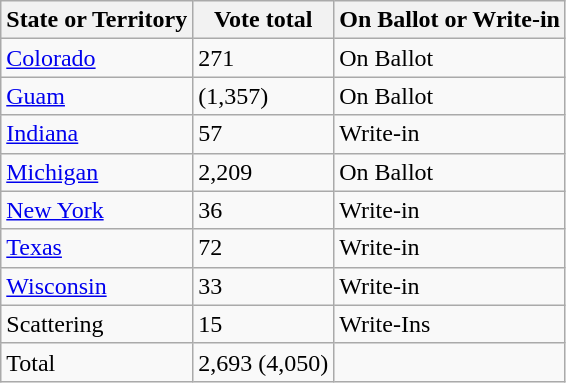<table class="wikitable">
<tr>
<th>State or Territory</th>
<th>Vote total</th>
<th>On Ballot or Write-in</th>
</tr>
<tr>
<td><a href='#'>Colorado</a></td>
<td>271</td>
<td>On Ballot</td>
</tr>
<tr>
<td><a href='#'>Guam</a></td>
<td>(1,357)</td>
<td>On Ballot</td>
</tr>
<tr>
<td><a href='#'>Indiana</a></td>
<td>57</td>
<td>Write-in</td>
</tr>
<tr>
<td><a href='#'>Michigan</a></td>
<td>2,209</td>
<td>On Ballot</td>
</tr>
<tr>
<td><a href='#'>New York</a></td>
<td>36</td>
<td>Write-in</td>
</tr>
<tr>
<td><a href='#'>Texas</a></td>
<td>72</td>
<td>Write-in</td>
</tr>
<tr>
<td><a href='#'>Wisconsin</a></td>
<td>33</td>
<td>Write-in</td>
</tr>
<tr>
<td>Scattering</td>
<td>15</td>
<td>Write-Ins</td>
</tr>
<tr>
<td>Total</td>
<td>2,693 (4,050)</td>
<td></td>
</tr>
</table>
